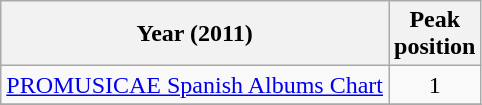<table class="wikitable sortable">
<tr>
<th align="left">Year (2011)</th>
<th align="left">Peak<br>position</th>
</tr>
<tr>
<td><a href='#'>PROMUSICAE Spanish Albums Chart</a></td>
<td align="center">1</td>
</tr>
<tr>
</tr>
</table>
